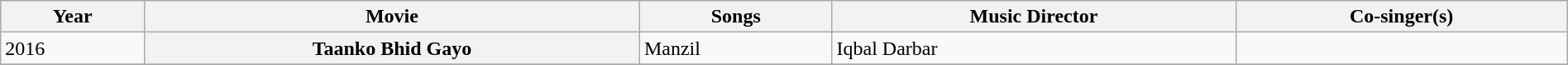<table class="wikitable sortable" style="width:100%;">
<tr>
<th>Year</th>
<th>Movie</th>
<th>Songs</th>
<th>Music Director</th>
<th>Co-singer(s)</th>
</tr>
<tr>
<td>2016</td>
<th>Taanko Bhid Gayo</th>
<td>Manzil</td>
<td>Iqbal Darbar</td>
<td></td>
</tr>
<tr>
</tr>
</table>
